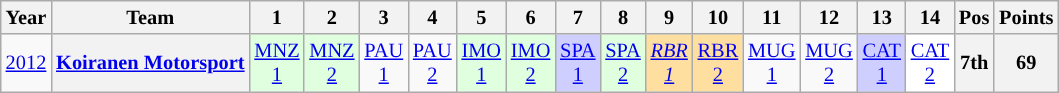<table class="wikitable" style="text-align:center; font-size:85%">
<tr>
<th>Year</th>
<th>Team</th>
<th>1</th>
<th>2</th>
<th>3</th>
<th>4</th>
<th>5</th>
<th>6</th>
<th>7</th>
<th>8</th>
<th>9</th>
<th>10</th>
<th>11</th>
<th>12</th>
<th>13</th>
<th>14</th>
<th>Pos</th>
<th>Points</th>
</tr>
<tr>
<td><a href='#'>2012</a></td>
<th nowrap><a href='#'>Koiranen Motorsport</a></th>
<td style="background:#DFFFDF;"><a href='#'>MNZ<br>1</a><br></td>
<td style="background:#DFFFDF;"><a href='#'>MNZ<br>2</a><br></td>
<td style="background:#;"><a href='#'>PAU<br>1</a><br></td>
<td style="background:#;"><a href='#'>PAU<br>2</a><br></td>
<td style="background:#DFFFDF;"><a href='#'>IMO<br>1</a><br></td>
<td style="background:#DFFFDF;"><a href='#'>IMO<br>2</a><br></td>
<td style="background:#CFCFFF;"><a href='#'>SPA<br>1</a><br></td>
<td style="background:#DFFFDF;"><a href='#'>SPA<br>2</a><br></td>
<td style="background:#FFDF9F;"><em><a href='#'>RBR<br>1</a></em><br></td>
<td style="background:#FFDF9F;"><a href='#'>RBR<br>2</a><br></td>
<td style="background:#;"><a href='#'>MUG<br>1</a><br></td>
<td style="background:#;"><a href='#'>MUG<br>2</a><br></td>
<td style="background:#CFCFFF;"><a href='#'>CAT<br>1</a><br></td>
<td style="background:#FFFFFF;"><a href='#'>CAT<br>2</a><br></td>
<th>7th</th>
<th>69</th>
</tr>
</table>
